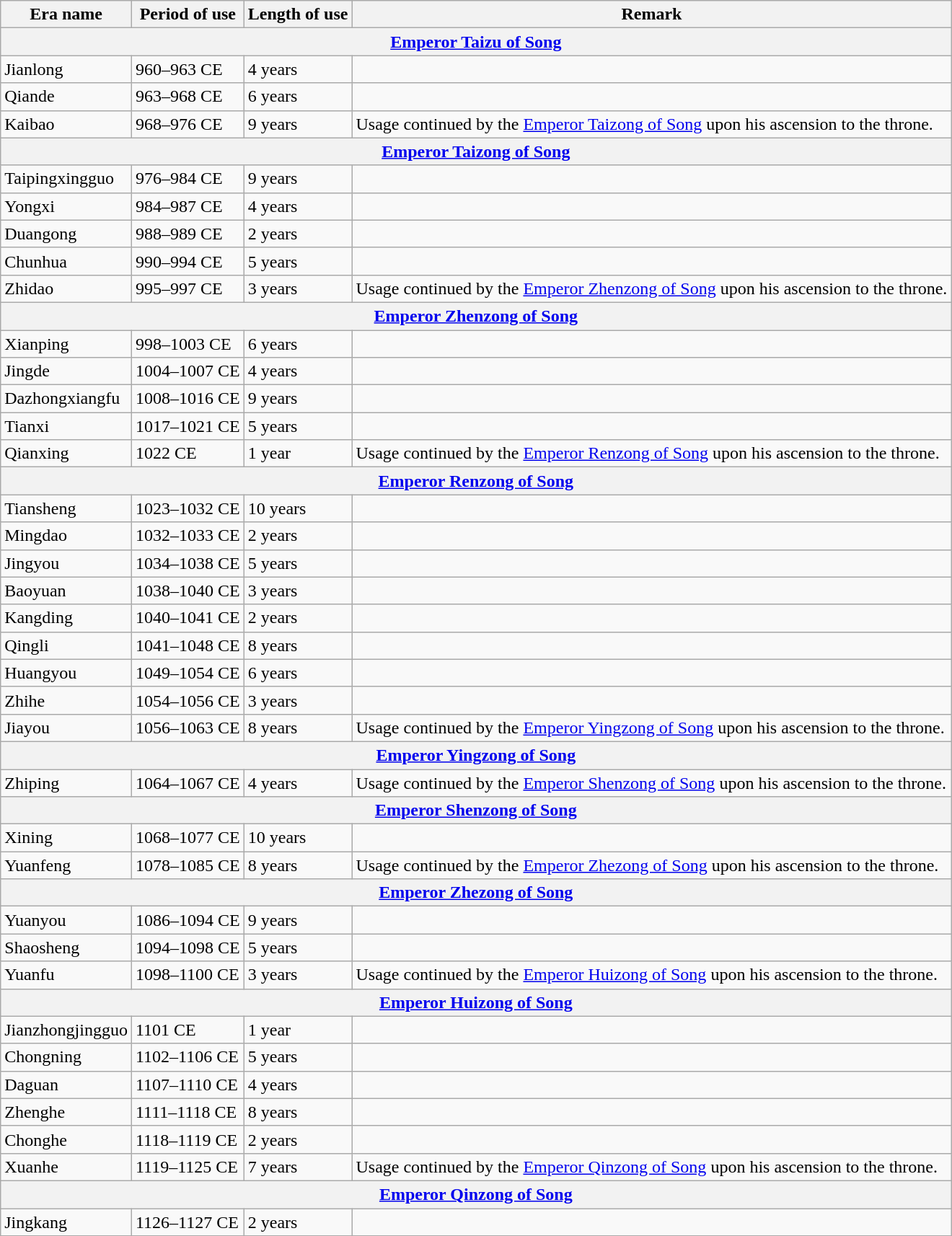<table class="wikitable">
<tr>
<th>Era name</th>
<th>Period of use</th>
<th>Length of use</th>
<th>Remark</th>
</tr>
<tr>
<th colspan="4"><a href='#'>Emperor Taizu of Song</a><br></th>
</tr>
<tr>
<td>Jianlong<br></td>
<td>960–963 CE</td>
<td>4 years</td>
<td></td>
</tr>
<tr>
<td>Qiande<br></td>
<td>963–968 CE</td>
<td>6 years</td>
<td></td>
</tr>
<tr>
<td>Kaibao<br></td>
<td>968–976 CE</td>
<td>9 years</td>
<td>Usage continued by the <a href='#'>Emperor Taizong of Song</a> upon his ascension to the throne. </td>
</tr>
<tr>
<th colspan="4"><a href='#'>Emperor Taizong of Song</a><br></th>
</tr>
<tr>
<td>Taipingxingguo<br></td>
<td>976–984 CE</td>
<td>9 years</td>
<td></td>
</tr>
<tr>
<td>Yongxi<br></td>
<td>984–987 CE</td>
<td>4 years</td>
<td></td>
</tr>
<tr>
<td>Duangong<br></td>
<td>988–989 CE</td>
<td>2 years</td>
<td></td>
</tr>
<tr>
<td>Chunhua<br></td>
<td>990–994 CE</td>
<td>5 years</td>
<td></td>
</tr>
<tr>
<td>Zhidao<br></td>
<td>995–997 CE</td>
<td>3 years</td>
<td>Usage continued by the <a href='#'>Emperor Zhenzong of Song</a> upon his ascension to the throne. </td>
</tr>
<tr>
<th colspan="4"><a href='#'>Emperor Zhenzong of Song</a><br></th>
</tr>
<tr>
<td>Xianping<br></td>
<td>998–1003 CE</td>
<td>6 years</td>
<td></td>
</tr>
<tr>
<td>Jingde<br></td>
<td>1004–1007 CE</td>
<td>4 years</td>
<td></td>
</tr>
<tr>
<td>Dazhongxiangfu<br></td>
<td>1008–1016 CE</td>
<td>9 years</td>
<td></td>
</tr>
<tr>
<td>Tianxi<br></td>
<td>1017–1021 CE</td>
<td>5 years</td>
<td></td>
</tr>
<tr>
<td>Qianxing<br></td>
<td>1022 CE</td>
<td>1 year</td>
<td>Usage continued by the <a href='#'>Emperor Renzong of Song</a> upon his ascension to the throne. </td>
</tr>
<tr>
<th colspan="4"><a href='#'>Emperor Renzong of Song</a><br></th>
</tr>
<tr>
<td>Tiansheng<br></td>
<td>1023–1032 CE</td>
<td>10 years</td>
<td></td>
</tr>
<tr>
<td>Mingdao<br></td>
<td>1032–1033 CE</td>
<td>2 years</td>
<td></td>
</tr>
<tr>
<td>Jingyou<br></td>
<td>1034–1038 CE</td>
<td>5 years</td>
<td></td>
</tr>
<tr>
<td>Baoyuan<br></td>
<td>1038–1040 CE</td>
<td>3 years</td>
<td></td>
</tr>
<tr>
<td>Kangding<br></td>
<td>1040–1041 CE</td>
<td>2 years</td>
<td></td>
</tr>
<tr>
<td>Qingli<br></td>
<td>1041–1048 CE</td>
<td>8 years</td>
<td></td>
</tr>
<tr>
<td>Huangyou<br></td>
<td>1049–1054 CE</td>
<td>6 years</td>
<td></td>
</tr>
<tr>
<td>Zhihe<br></td>
<td>1054–1056 CE</td>
<td>3 years</td>
<td></td>
</tr>
<tr>
<td>Jiayou<br></td>
<td>1056–1063 CE</td>
<td>8 years</td>
<td>Usage continued by the <a href='#'>Emperor Yingzong of Song</a> upon his ascension to the throne.</td>
</tr>
<tr>
<th colspan="4"><a href='#'>Emperor Yingzong of Song</a><br></th>
</tr>
<tr>
<td>Zhiping<br></td>
<td>1064–1067 CE</td>
<td>4 years</td>
<td>Usage continued by the <a href='#'>Emperor Shenzong of Song</a> upon his ascension to the throne.</td>
</tr>
<tr>
<th colspan="4"><a href='#'>Emperor Shenzong of Song</a><br></th>
</tr>
<tr>
<td>Xining<br></td>
<td>1068–1077 CE</td>
<td>10 years</td>
<td></td>
</tr>
<tr>
<td>Yuanfeng<br></td>
<td>1078–1085 CE</td>
<td>8 years</td>
<td>Usage continued by the <a href='#'>Emperor Zhezong of Song</a> upon his ascension to the throne.</td>
</tr>
<tr>
<th colspan="4"><a href='#'>Emperor Zhezong of Song</a><br></th>
</tr>
<tr>
<td>Yuanyou<br></td>
<td>1086–1094 CE</td>
<td>9 years</td>
<td></td>
</tr>
<tr>
<td>Shaosheng<br></td>
<td>1094–1098 CE</td>
<td>5 years</td>
<td></td>
</tr>
<tr>
<td>Yuanfu<br></td>
<td>1098–1100 CE</td>
<td>3 years</td>
<td>Usage continued by the <a href='#'>Emperor Huizong of Song</a> upon his ascension to the throne.</td>
</tr>
<tr>
<th colspan="4"><a href='#'>Emperor Huizong of Song</a><br></th>
</tr>
<tr>
<td>Jianzhongjingguo<br></td>
<td>1101 CE</td>
<td>1 year</td>
<td></td>
</tr>
<tr>
<td>Chongning<br></td>
<td>1102–1106 CE</td>
<td>5 years</td>
<td></td>
</tr>
<tr>
<td>Daguan<br></td>
<td>1107–1110 CE</td>
<td>4 years</td>
<td></td>
</tr>
<tr>
<td>Zhenghe<br></td>
<td>1111–1118 CE</td>
<td>8 years</td>
<td></td>
</tr>
<tr>
<td>Chonghe<br></td>
<td>1118–1119 CE</td>
<td>2 years</td>
<td></td>
</tr>
<tr>
<td>Xuanhe<br></td>
<td>1119–1125 CE</td>
<td>7 years</td>
<td>Usage continued by the <a href='#'>Emperor Qinzong of Song</a> upon his ascension to the throne.</td>
</tr>
<tr>
<th colspan="4"><a href='#'>Emperor Qinzong of Song</a><br></th>
</tr>
<tr>
<td>Jingkang<br></td>
<td>1126–1127 CE</td>
<td>2 years</td>
<td></td>
</tr>
</table>
